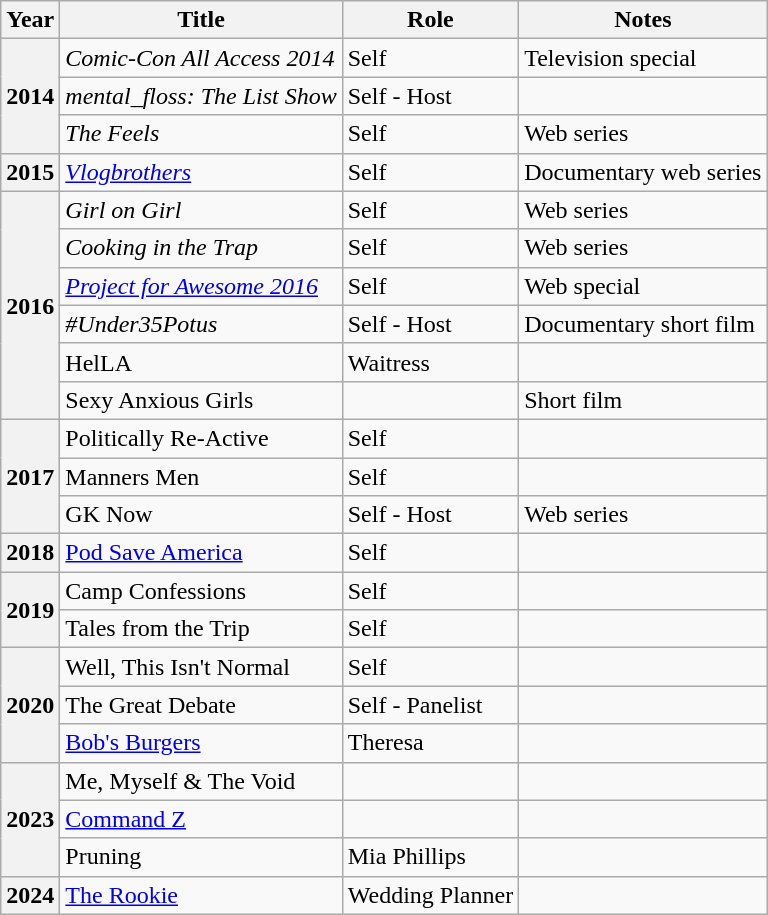<table class="wikitable plainrowheaders sortable">
<tr>
<th scope="col">Year</th>
<th scope="col">Title</th>
<th scope="col">Role</th>
<th class="unsortable">Notes</th>
</tr>
<tr>
<th scope="row" rowspan="3">2014</th>
<td><em>Comic-Con All Access 2014</em></td>
<td>Self</td>
<td>Television special</td>
</tr>
<tr>
<td><em>mental_floss: The List Show</em></td>
<td>Self - Host</td>
<td></td>
</tr>
<tr>
<td><em>The Feels</em></td>
<td>Self</td>
<td>Web series</td>
</tr>
<tr>
<th scope="row">2015</th>
<td><em><a href='#'>Vlogbrothers</a></em></td>
<td>Self</td>
<td>Documentary web series</td>
</tr>
<tr>
<th scope="row" rowspan="6">2016</th>
<td><em>Girl on Girl</em></td>
<td>Self</td>
<td>Web series</td>
</tr>
<tr>
<td><em>Cooking in the Trap</em></td>
<td>Self</td>
<td>Web series</td>
</tr>
<tr>
<td><em><a href='#'>Project for Awesome 2016</a></em></td>
<td>Self</td>
<td>Web special</td>
</tr>
<tr>
<td><em>#Under35Potus</td>
<td>Self - Host</td>
<td>Documentary short film</td>
</tr>
<tr>
<td></em>HelLA<em></td>
<td>Waitress</td>
<td></td>
</tr>
<tr>
<td></em>Sexy Anxious Girls<em></td>
<td></td>
<td>Short film</td>
</tr>
<tr>
<th scope="row" rowspan="3">2017</th>
<td></em>Politically Re-Active<em></td>
<td>Self</td>
<td></td>
</tr>
<tr>
<td></em>Manners Men<em></td>
<td>Self</td>
<td></td>
</tr>
<tr>
<td></em>GK Now<em></td>
<td>Self - Host</td>
<td>Web series</td>
</tr>
<tr>
<th scope="row">2018</th>
<td></em><a href='#'>Pod Save America</a><em></td>
<td>Self</td>
<td></td>
</tr>
<tr>
<th scope="row" rowspan="2">2019</th>
<td></em>Camp Confessions<em></td>
<td>Self</td>
<td></td>
</tr>
<tr>
<td></em>Tales from the Trip<em></td>
<td>Self</td>
<td></td>
</tr>
<tr>
<th scope="row" rowspan="3">2020</th>
<td></em>Well, This Isn't Normal<em></td>
<td>Self</td>
<td></td>
</tr>
<tr>
<td></em>The Great Debate<em></td>
<td>Self - Panelist</td>
<td></td>
</tr>
<tr>
<td></em><a href='#'>Bob's Burgers</a><em></td>
<td>Theresa</td>
<td></td>
</tr>
<tr>
<th scope="row" rowspan="3">2023</th>
<td></em>Me, Myself & The Void<em></td>
<td></td>
<td></td>
</tr>
<tr>
<td></em><a href='#'>Command Z</a><em></td>
<td></td>
<td></td>
</tr>
<tr>
<td></em>Pruning<em></td>
<td>Mia Phillips</td>
<td></td>
</tr>
<tr>
<th scope="row">2024</th>
<td></em><a href='#'>The Rookie</a><em></td>
<td>Wedding Planner</td>
<td></td>
</tr>
</table>
